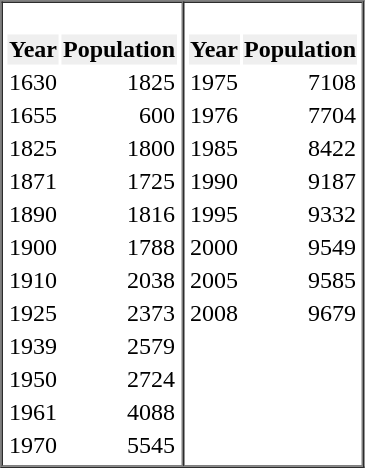<table border="1" cellspacing="0">
<tr>
<td valign="top"><br><table>
<tr>
<th style="background:#efefef;">Year</th>
<th style="background:#efefef;">Population</th>
</tr>
<tr ---->
<td>1630</td>
<td align="right">1825</td>
</tr>
<tr ---->
<td>1655</td>
<td align="right">600</td>
</tr>
<tr ---->
<td>1825</td>
<td align="right">1800</td>
</tr>
<tr ---->
<td>1871</td>
<td align="right">1725</td>
</tr>
<tr ---->
<td>1890</td>
<td align="right">1816</td>
</tr>
<tr ---->
<td>1900</td>
<td align="right">1788</td>
</tr>
<tr ---->
<td>1910</td>
<td align="right">2038</td>
</tr>
<tr ---->
<td>1925</td>
<td align="right">2373</td>
</tr>
<tr ---->
<td>1939</td>
<td align="right">2579</td>
</tr>
<tr ---->
<td>1950</td>
<td align="right">2724</td>
</tr>
<tr ---->
<td>1961</td>
<td align="right">4088</td>
</tr>
<tr ---->
<td>1970</td>
<td align="right">5545</td>
</tr>
</table>
</td>
<td valign="top"><br><table>
<tr>
<th style="background:#efefef;">Year</th>
<th style="background:#efefef;">Population</th>
</tr>
<tr ---->
<td>1975</td>
<td align="right">7108</td>
</tr>
<tr ---->
<td>1976</td>
<td align="right">7704</td>
</tr>
<tr ---->
<td>1985</td>
<td align="right">8422</td>
</tr>
<tr ---->
<td>1990</td>
<td align="right">9187</td>
</tr>
<tr ---->
<td>1995</td>
<td align="right">9332</td>
</tr>
<tr ---->
<td>2000</td>
<td align="right">9549</td>
</tr>
<tr ---->
<td>2005</td>
<td align="right">9585</td>
</tr>
<tr ---->
<td>2008</td>
<td align="right">9679</td>
</tr>
</table>
</td>
</tr>
</table>
